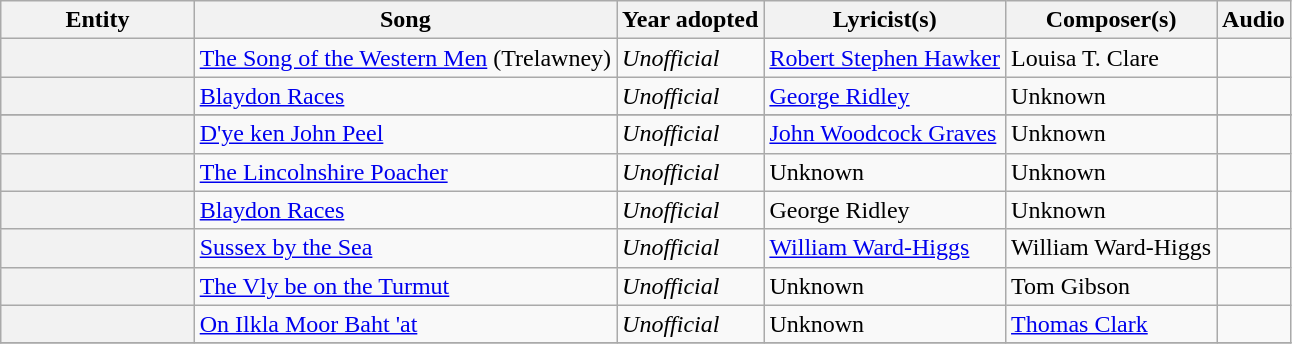<table class="wikitable sortable plainrowheaders">
<tr>
<th scope="col" style="width:15%;">Entity</th>
<th scope="col">Song</th>
<th scope="col">Year adopted</th>
<th scope="col">Lyricist(s)</th>
<th scope="col">Composer(s)</th>
<th scope="col">Audio</th>
</tr>
<tr>
<th scope="row"></th>
<td><a href='#'>The Song of the Western Men</a> (Trelawney)</td>
<td><em>Unofficial</em></td>
<td><a href='#'>Robert Stephen Hawker</a></td>
<td>Louisa T. Clare</td>
<td></td>
</tr>
<tr>
<th scope="row"></th>
<td><a href='#'>Blaydon Races</a></td>
<td><em>Unofficial</em></td>
<td><a href='#'>George Ridley</a></td>
<td>Unknown</td>
<td></td>
</tr>
<tr>
</tr>
<tr>
<th scope="row"></th>
<td><a href='#'>D'ye ken John Peel</a></td>
<td><em>Unofficial</em></td>
<td><a href='#'>John Woodcock Graves</a></td>
<td>Unknown</td>
<td></td>
</tr>
<tr>
<th scope="row"></th>
<td><a href='#'>The Lincolnshire Poacher</a></td>
<td><em>Unofficial</em></td>
<td>Unknown</td>
<td>Unknown</td>
<td></td>
</tr>
<tr>
<th scope="row"></th>
<td><a href='#'>Blaydon Races</a></td>
<td><em>Unofficial</em></td>
<td>George Ridley</td>
<td>Unknown</td>
<td></td>
</tr>
<tr>
<th scope="row"></th>
<td><a href='#'>Sussex by the Sea</a></td>
<td><em>Unofficial</em></td>
<td><a href='#'>William Ward-Higgs</a></td>
<td>William Ward-Higgs</td>
<td></td>
</tr>
<tr>
<th scope="row"></th>
<td><a href='#'>The Vly be on the Turmut</a></td>
<td><em>Unofficial</em></td>
<td>Unknown</td>
<td>Tom Gibson</td>
<td></td>
</tr>
<tr>
<th scope="row"></th>
<td><a href='#'>On Ilkla Moor Baht 'at</a></td>
<td><em>Unofficial</em></td>
<td>Unknown</td>
<td><a href='#'>Thomas Clark</a></td>
<td></td>
</tr>
<tr>
</tr>
</table>
